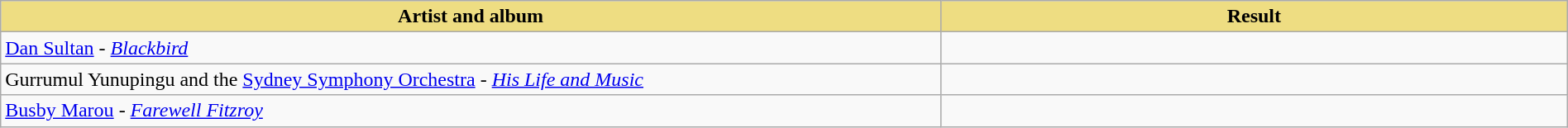<table class="wikitable" width=100%>
<tr>
<th style="width:15%;background:#EEDD82;">Artist and album</th>
<th style="width:10%;background:#EEDD82;">Result</th>
</tr>
<tr>
<td><a href='#'>Dan Sultan</a> - <em><a href='#'>Blackbird</a></em></td>
<td></td>
</tr>
<tr>
<td>Gurrumul Yunupingu and the <a href='#'>Sydney Symphony Orchestra</a> - <em><a href='#'>His Life and Music</a></em></td>
<td></td>
</tr>
<tr>
<td><a href='#'>Busby Marou</a> - <em><a href='#'>Farewell Fitzroy</a></em></td>
<td></td>
</tr>
</table>
